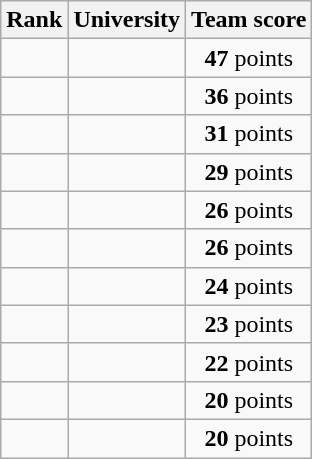<table class="wikitable sortable" style=" text-align:center">
<tr>
<th>Rank</th>
<th>University</th>
<th>Team score</th>
</tr>
<tr>
<td></td>
<td></td>
<td><strong>47</strong> points</td>
</tr>
<tr>
<td></td>
<td></td>
<td><strong>36</strong> points</td>
</tr>
<tr>
<td></td>
<td></td>
<td><strong>31</strong> points</td>
</tr>
<tr>
<td></td>
<td></td>
<td><strong>29</strong> points</td>
</tr>
<tr>
<td></td>
<td></td>
<td><strong>26</strong> points</td>
</tr>
<tr>
<td></td>
<td></td>
<td><strong>26</strong> points</td>
</tr>
<tr>
<td></td>
<td></td>
<td><strong>24</strong> points</td>
</tr>
<tr>
<td></td>
<td></td>
<td><strong>23</strong> points</td>
</tr>
<tr>
<td></td>
<td></td>
<td><strong>22</strong> points</td>
</tr>
<tr>
<td></td>
<td></td>
<td><strong>20</strong> points</td>
</tr>
<tr>
<td></td>
<td></td>
<td><strong>20</strong> points</td>
</tr>
</table>
